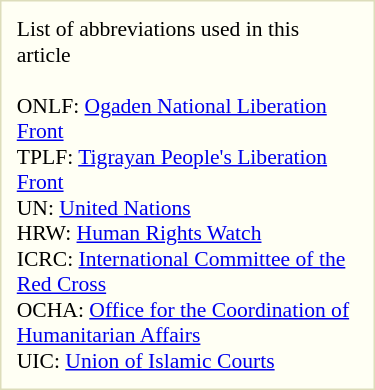<table style="float: right; clear:right; margin: 0 0 0.5em 1em; padding: 0.5em; background: #fffff4; border: 1px solid #ddb; width: 250px; font-size:90%;">
<tr>
<td>List of abbreviations used in this article<br><br>ONLF: <a href='#'>Ogaden National Liberation Front</a><br>
TPLF: <a href='#'>Tigrayan People's Liberation Front</a><br>
UN:  <a href='#'>United Nations</a> <br>
HRW: <a href='#'>Human Rights Watch</a><br>
ICRC: <a href='#'>International Committee of the Red Cross</a><br>
OCHA: <a href='#'>Office for the Coordination of Humanitarian Affairs</a><br>
UIC: <a href='#'>Union of Islamic Courts</a><br></td>
</tr>
</table>
